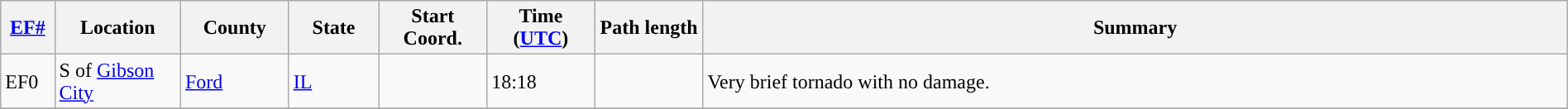<table class="wikitable sortable" style="width:100%;">
<tr>
<th scope="col"  style="width:3%; text-align:center;"><a href='#'>EF#</a></th>
<th scope="col"  style="width:7%; text-align:center;" class="unsortable">Location</th>
<th scope="col"  style="width:6%; text-align:center;" class="unsortable">County</th>
<th scope="col"  style="width:5%; text-align:center;">State</th>
<th scope="col"  style="width:6%; text-align:center;">Start Coord.</th>
<th scope="col"  style="width:6%; text-align:center;">Time (<a href='#'>UTC</a>)</th>
<th scope="col"  style="width:6%; text-align:center;">Path length</th>
<th scope="col" class="unsortable" style="width:48%; text-align:center;">Summary</th>
</tr>
<tr>
<td>EF0</td>
<td>S of <a href='#'>Gibson City</a></td>
<td><a href='#'>Ford</a></td>
<td><a href='#'>IL</a></td>
<td></td>
<td>18:18</td>
<td></td>
<td>Very brief tornado with no damage.</td>
</tr>
<tr>
</tr>
</table>
